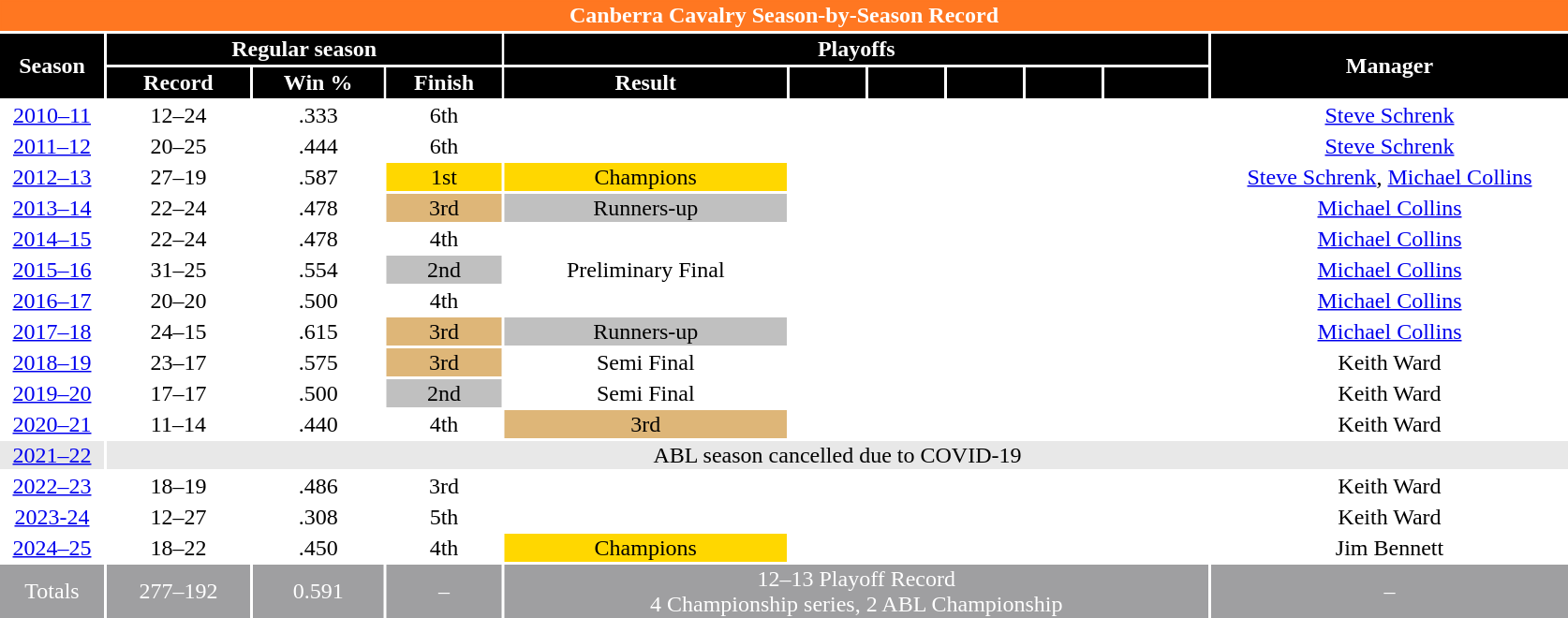<table class="toccolours" style="width:70em;text-align: center">
<tr>
<th colspan="11" style="background:#FF7721;color:white;border:#FF7721 1px solid">Canberra Cavalry Season-by-Season Record</th>
</tr>
<tr>
<th rowspan="2" style="background:#000000;color:white;border:#000000 1px solid; width: 70px">Season</th>
<th colspan="3" style="background:#000000;color:white;border:#000000 1px solid">Regular season</th>
<th colspan="6" style="background:#000000;color:white;border:#000000 1px solid">Playoffs</th>
<th rowspan="2" style="background:#000000;color:white;border:#000000 1px solid; width: 250px">Manager</th>
</tr>
<tr>
<th style="background:#000000;color:white;border:#000000 1px solid">Record</th>
<th style="background:#000000;color:white;border:#000000 1px solid">Win %</th>
<th style="background:#000000;color:white;border:#000000 1px solid">Finish</th>
<th style="background:#000000;color:white;border:#000000 1px solid">Result</th>
<th style="background:#000000;color:white;border:#000000 1px solid; width: 50px"></th>
<th style="background:#000000;color:white;border:#000000 1px solid; width: 50px"></th>
<th style="background:#000000;color:white;border:#000000 1px solid; width: 50px"></th>
<th style="background:#000000;color:white;border:#000000 1px solid; width: 50px"></th>
<th style="background:#000000;color:white;border:#000000 1px solid; width: 70px"></th>
</tr>
<tr>
<td><a href='#'>2010–11</a></td>
<td>12–24</td>
<td>.333</td>
<td>6th</td>
<td colspan=6></td>
<td> <a href='#'>Steve Schrenk</a></td>
</tr>
<tr>
<td><a href='#'>2011–12</a></td>
<td>20–25</td>
<td>.444</td>
<td>6th</td>
<td colspan=6></td>
<td> <a href='#'>Steve Schrenk</a></td>
</tr>
<tr>
<td><a href='#'>2012–13</a></td>
<td>27–19</td>
<td>.587</td>
<td bgcolor="gold">1st</td>
<td bgcolor="gold">Champions</td>
<td colspan=4></td>
<td></td>
<td> <a href='#'>Steve Schrenk</a>,  <a href='#'>Michael Collins</a></td>
</tr>
<tr>
<td><a href='#'>2013–14</a></td>
<td>22–24</td>
<td>.478</td>
<td bgcolor="#deb678">3rd</td>
<td bgcolor="silver">Runners-up</td>
<td colspan=3></td>
<td></td>
<td></td>
<td> <a href='#'>Michael Collins</a></td>
</tr>
<tr>
<td><a href='#'>2014–15</a></td>
<td>22–24</td>
<td>.478</td>
<td>4th</td>
<td colspan=6></td>
<td> <a href='#'>Michael Collins</a></td>
</tr>
<tr>
<td><a href='#'>2015–16</a></td>
<td>31–25</td>
<td>.554</td>
<td bgcolor="silver">2nd</td>
<td>Preliminary Final</td>
<td colspan=3></td>
<td></td>
<td></td>
<td> <a href='#'>Michael Collins</a></td>
</tr>
<tr>
<td><a href='#'>2016–17</a></td>
<td>20–20</td>
<td>.500</td>
<td>4th</td>
<td colspan=6></td>
<td> <a href='#'>Michael Collins</a></td>
</tr>
<tr>
<td><a href='#'>2017–18</a></td>
<td>24–15</td>
<td>.615</td>
<td bgcolor="#deb678">3rd</td>
<td bgcolor="silver">Runners-up</td>
<td colspan=3></td>
<td></td>
<td></td>
<td> <a href='#'>Michael Collins</a></td>
</tr>
<tr>
<td><a href='#'>2018–19</a></td>
<td>23–17</td>
<td>.575</td>
<td bgcolor="#deb678">3rd <small></small></td>
<td>Semi Final</td>
<td></td>
<td></td>
<td colspan=3></td>
<td> Keith Ward</td>
</tr>
<tr>
<td><a href='#'>2019–20</a></td>
<td>17–17</td>
<td>.500</td>
<td bgcolor="silver">2nd <small></small></td>
<td>Semi Final</td>
<td></td>
<td></td>
<td colspan=3></td>
<td> Keith Ward</td>
</tr>
<tr>
<td><a href='#'>2020–21</a></td>
<td>11–14</td>
<td>.440</td>
<td>4th</td>
<td bgcolor="#deb678">3rd</td>
<td></td>
<td></td>
<td></td>
<td colspan=2></td>
<td> Keith Ward</td>
</tr>
<tr>
<td bgcolor="#e8e8e8"><a href='#'>2021–22</a></td>
<td colspan=10 bgcolor="#e8e8e8">ABL season cancelled due to COVID-19</td>
</tr>
<tr>
<td><a href='#'>2022–23</a></td>
<td>18–19</td>
<td>.486</td>
<td>3rd <small></small></td>
<td colspan="6"></td>
<td> Keith Ward</td>
</tr>
<tr>
<td><a href='#'>2023-24</a></td>
<td>12–27</td>
<td>.308</td>
<td>5th</td>
<td colspan="6"></td>
<td> Keith Ward</td>
</tr>
<tr>
<td><a href='#'>2024–25</a></td>
<td>18–22</td>
<td>.450</td>
<td>4th</td>
<td bgcolor="gold">Champions</td>
<td colspan="4"></td>
<td></td>
<td> Jim Bennett</td>
</tr>
<tr>
<td style="background:#9f9fa1; color:white">Totals</td>
<td style="background:#9f9fa1; color:white">277–192</td>
<td style="background:#9f9fa1; color:white">0.591</td>
<td style="background:#9f9fa1; color:white">–</td>
<td colspan="6" style="background:#9f9fa1; color:white">12–13 Playoff Record<br>4 Championship series, 2 ABL Championship</td>
<td style="background:#9f9fa1; color:white">–</td>
</tr>
<tr>
</tr>
</table>
